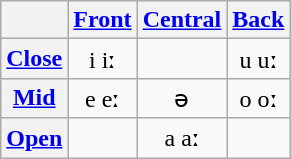<table class="wikitable">
<tr>
<th></th>
<th><a href='#'>Front</a></th>
<th><a href='#'>Central</a></th>
<th><a href='#'>Back</a></th>
</tr>
<tr align="center">
<th><a href='#'>Close</a></th>
<td>i iː</td>
<td></td>
<td>u uː</td>
</tr>
<tr align="center">
<th><a href='#'>Mid</a></th>
<td>e eː</td>
<td>ə</td>
<td>o oː</td>
</tr>
<tr align="center">
<th><a href='#'>Open</a></th>
<td></td>
<td>a aː</td>
<td></td>
</tr>
</table>
